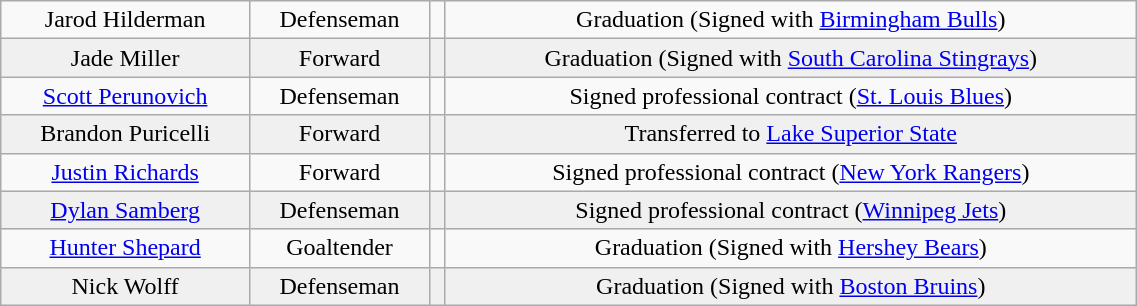<table class="wikitable" width="60%">
<tr align="center" bgcolor="">
<td>Jarod Hilderman</td>
<td>Defenseman</td>
<td></td>
<td>Graduation (Signed with <a href='#'>Birmingham Bulls</a>)</td>
</tr>
<tr align="center" bgcolor="f0f0f0">
<td>Jade Miller</td>
<td>Forward</td>
<td></td>
<td>Graduation (Signed with <a href='#'>South Carolina Stingrays</a>)</td>
</tr>
<tr align="center" bgcolor="">
<td><a href='#'>Scott Perunovich</a></td>
<td>Defenseman</td>
<td></td>
<td>Signed professional contract (<a href='#'>St. Louis Blues</a>)</td>
</tr>
<tr align="center" bgcolor="f0f0f0">
<td>Brandon Puricelli</td>
<td>Forward</td>
<td></td>
<td>Transferred to <a href='#'>Lake Superior State</a></td>
</tr>
<tr align="center" bgcolor="">
<td><a href='#'>Justin Richards</a></td>
<td>Forward</td>
<td></td>
<td>Signed professional contract (<a href='#'>New York Rangers</a>)</td>
</tr>
<tr align="center" bgcolor="f0f0f0">
<td><a href='#'>Dylan Samberg</a></td>
<td>Defenseman</td>
<td></td>
<td>Signed professional contract (<a href='#'>Winnipeg Jets</a>)</td>
</tr>
<tr align="center" bgcolor="">
<td><a href='#'>Hunter Shepard</a></td>
<td>Goaltender</td>
<td></td>
<td>Graduation (Signed with <a href='#'>Hershey Bears</a>)</td>
</tr>
<tr align="center" bgcolor="f0f0f0">
<td>Nick Wolff</td>
<td>Defenseman</td>
<td></td>
<td>Graduation (Signed with <a href='#'>Boston Bruins</a>)</td>
</tr>
</table>
